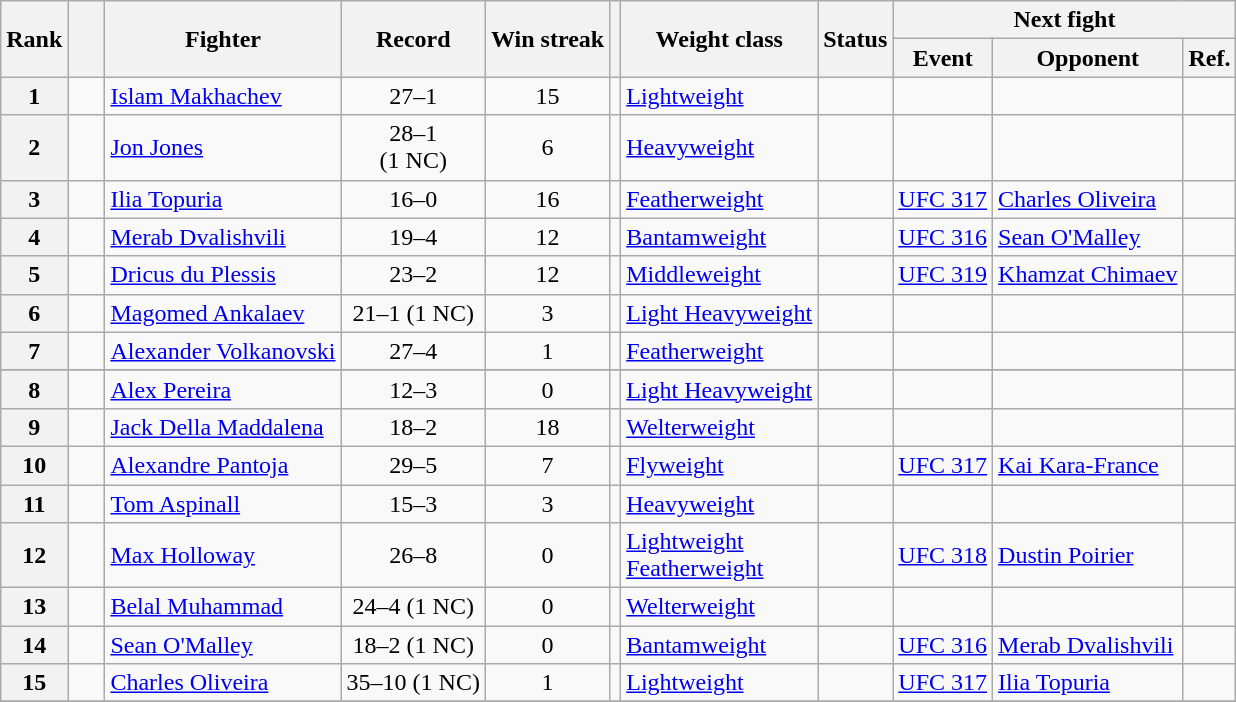<table class="wikitable">
<tr>
<th rowspan=2>Rank</th>
<th rowspan=2 width=3%></th>
<th rowspan=2>Fighter</th>
<th rowspan=2>Record</th>
<th rowspan=2>Win streak</th>
<th rowspan=2></th>
<th rowspan=2>Weight class</th>
<th rowspan=2>Status</th>
<th colspan=3>Next fight</th>
</tr>
<tr>
<th>Event</th>
<th>Opponent</th>
<th>Ref.</th>
</tr>
<tr>
<th>1</th>
<td></td>
<td><a href='#'>Islam Makhachev</a></td>
<td align=center>27–1</td>
<td align=center>15</td>
<td align=center></td>
<td><a href='#'>Lightweight</a></td>
<td><a href='#'></a></td>
<td></td>
<td></td>
<td></td>
</tr>
<tr>
<th>2</th>
<td></td>
<td><a href='#'>Jon Jones</a></td>
<td align="center">28–1<br>(1 NC)</td>
<td align="center">6</td>
<td align="center"></td>
<td><a href='#'>Heavyweight</a></td>
<td><a href='#'></a></td>
<td></td>
<td></td>
<td></td>
</tr>
<tr>
<th>3</th>
<td></td>
<td><a href='#'>Ilia Topuria</a></td>
<td align=center>16–0</td>
<td align=center>16</td>
<td align=center></td>
<td><a href='#'>Featherweight</a></td>
<td></td>
<td><a href='#'>UFC 317</a></td>
<td><a href='#'>Charles Oliveira</a></td>
<td></td>
</tr>
<tr>
<th>4</th>
<td></td>
<td><a href='#'>Merab Dvalishvili</a></td>
<td align=center>19–4</td>
<td align=center>12</td>
<td align=center></td>
<td><a href='#'>Bantamweight</a></td>
<td><a href='#'></a></td>
<td><a href='#'>UFC 316</a></td>
<td><a href='#'>Sean O'Malley</a></td>
<td></td>
</tr>
<tr>
<th>5</th>
<td></td>
<td><a href='#'>Dricus du Plessis</a></td>
<td align="center">23–2</td>
<td align="center">12</td>
<td align="center"></td>
<td><a href='#'>Middleweight</a></td>
<td><a href='#'></a></td>
<td><a href='#'>UFC 319</a></td>
<td><a href='#'>Khamzat Chimaev</a></td>
<td></td>
</tr>
<tr>
<th>6</th>
<td></td>
<td><a href='#'>Magomed Ankalaev</a></td>
<td align=center>21–1 (1 NC)</td>
<td align=center>3</td>
<td align=center></td>
<td><a href='#'>Light Heavyweight</a></td>
<td><a href='#'></a></td>
<td></td>
<td></td>
<td></td>
</tr>
<tr>
<th>7</th>
<td></td>
<td><a href='#'>Alexander Volkanovski</a></td>
<td align=center>27–4</td>
<td align=center>1</td>
<td align=center></td>
<td><a href='#'>Featherweight</a></td>
<td><a href='#'></a></td>
<td></td>
<td></td>
<td></td>
</tr>
<tr>
</tr>
<tr>
<th>8</th>
<td></td>
<td><a href='#'>Alex Pereira</a></td>
<td align=center>12–3</td>
<td align=center>0</td>
<td align=center></td>
<td><a href='#'>Light Heavyweight</a></td>
<td></td>
<td></td>
<td></td>
<td></td>
</tr>
<tr>
<th>9</th>
<td></td>
<td><a href='#'>Jack Della Maddalena</a></td>
<td align=center>18–2</td>
<td align=center>18</td>
<td align=center></td>
<td><a href='#'>Welterweight</a></td>
<td><a href='#'></a></td>
<td></td>
<td></td>
<td></td>
</tr>
<tr>
<th>10</th>
<td></td>
<td><a href='#'>Alexandre Pantoja</a></td>
<td align=center>29–5</td>
<td align=center>7</td>
<td align=center></td>
<td><a href='#'>Flyweight</a></td>
<td><a href='#'></a></td>
<td><a href='#'>UFC 317</a></td>
<td><a href='#'>Kai Kara-France</a></td>
<td></td>
</tr>
<tr>
<th>11</th>
<td></td>
<td><a href='#'>Tom Aspinall</a></td>
<td align=center>15–3</td>
<td align=center>3</td>
<td align=center></td>
<td><a href='#'>Heavyweight</a></td>
<td><a href='#'></a></td>
<td></td>
<td></td>
<td></td>
</tr>
<tr>
<th>12</th>
<td></td>
<td><a href='#'>Max Holloway</a></td>
<td align=center>26–8</td>
<td align=center>0</td>
<td align=center></td>
<td><a href='#'>Lightweight</a><br><a href='#'>Featherweight</a></td>
<td><br></td>
<td><a href='#'>UFC 318</a></td>
<td><a href='#'>Dustin Poirier</a></td>
<td></td>
</tr>
<tr>
<th>13</th>
<td></td>
<td><a href='#'>Belal Muhammad</a></td>
<td align="center">24–4 (1 NC)</td>
<td align="center">0</td>
<td align="center"></td>
<td><a href='#'>Welterweight</a></td>
<td></td>
<td></td>
<td></td>
<td></td>
</tr>
<tr>
<th>14</th>
<td></td>
<td><a href='#'>Sean O'Malley</a></td>
<td align=center>18–2 (1 NC)</td>
<td align=center>0</td>
<td align=center></td>
<td><a href='#'>Bantamweight</a></td>
<td></td>
<td><a href='#'>UFC 316</a></td>
<td><a href='#'>Merab Dvalishvili</a></td>
<td></td>
</tr>
<tr>
<th>15</th>
<td></td>
<td><a href='#'>Charles Oliveira</a></td>
<td align=center>35–10 (1 NC)</td>
<td align=center>1</td>
<td align=center></td>
<td><a href='#'>Lightweight</a></td>
<td></td>
<td><a href='#'>UFC 317</a></td>
<td><a href='#'>Ilia Topuria</a></td>
<td></td>
</tr>
<tr>
</tr>
</table>
